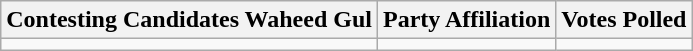<table class="wikitable sortable">
<tr>
<th>Contesting Candidates Waheed Gul</th>
<th>Party Affiliation</th>
<th>Votes Polled</th>
</tr>
<tr>
<td></td>
<td></td>
<td></td>
</tr>
</table>
